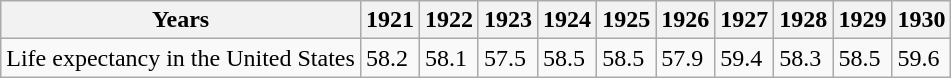<table class="wikitable">
<tr>
<th>Years</th>
<th>1921</th>
<th>1922</th>
<th>1923</th>
<th>1924</th>
<th>1925</th>
<th>1926</th>
<th>1927</th>
<th>1928</th>
<th>1929</th>
<th>1930</th>
</tr>
<tr>
<td>Life expectancy in the United States</td>
<td>58.2</td>
<td>58.1</td>
<td>57.5</td>
<td>58.5</td>
<td>58.5</td>
<td>57.9</td>
<td>59.4</td>
<td>58.3</td>
<td>58.5</td>
<td>59.6</td>
</tr>
</table>
